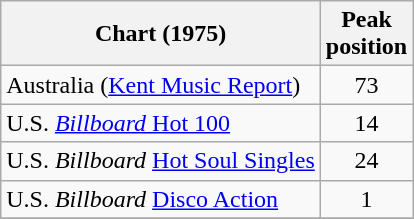<table class="wikitable">
<tr>
<th>Chart (1975)</th>
<th>Peak<br>position</th>
</tr>
<tr>
<td>Australia (<a href='#'>Kent Music Report</a>)</td>
<td align="center">73</td>
</tr>
<tr>
<td>U.S. <a href='#'><em>Billboard</em> Hot 100</a></td>
<td align="center">14</td>
</tr>
<tr>
<td>U.S. <em>Billboard</em> <a href='#'>Hot Soul Singles</a></td>
<td align="center">24</td>
</tr>
<tr>
<td>U.S. <em>Billboard</em> <a href='#'>Disco Action</a></td>
<td align="center">1</td>
</tr>
<tr>
</tr>
</table>
